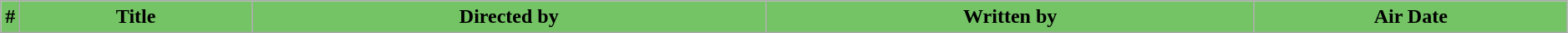<table class="wikitable plainrowheaders" width="99%" style="background:#FFFFFF;">
<tr>
<th width="1%" style="background:#74C365;">#</th>
<th style="background:#74C365;">Title</th>
<th style="background:#74C365;">Directed by</th>
<th style="background:#74C365;">Written by</th>
<th width="20%" style="background:#74C365;">Air Date<br>


















































</th>
</tr>
</table>
